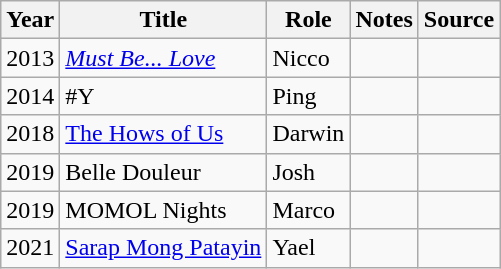<table class="wikitable sortable" >
<tr>
<th>Year</th>
<th>Title</th>
<th>Role</th>
<th class="unsortable">Notes </th>
<th class="unsortable">Source </th>
</tr>
<tr>
<td>2013</td>
<td><em><a href='#'>Must Be... Love</a><strong></td>
<td>Nicco</td>
<td></td>
<td></td>
</tr>
<tr>
<td>2014</td>
<td></em>#Y<em></td>
<td>Ping</td>
<td></td>
<td></td>
</tr>
<tr>
<td>2018</td>
<td></em><a href='#'>The Hows of Us</a><em></td>
<td>Darwin</td>
<td></td>
<td></td>
</tr>
<tr>
<td>2019</td>
<td></em>Belle Douleur<em></td>
<td>Josh</td>
<td></td>
<td></td>
</tr>
<tr>
<td>2019</td>
<td></em>MOMOL Nights<em></td>
<td>Marco</td>
<td></td>
<td></td>
</tr>
<tr>
<td>2021</td>
<td></em><a href='#'>Sarap Mong Patayin</a><em></td>
<td>Yael</td>
<td></td>
<td></td>
</tr>
</table>
